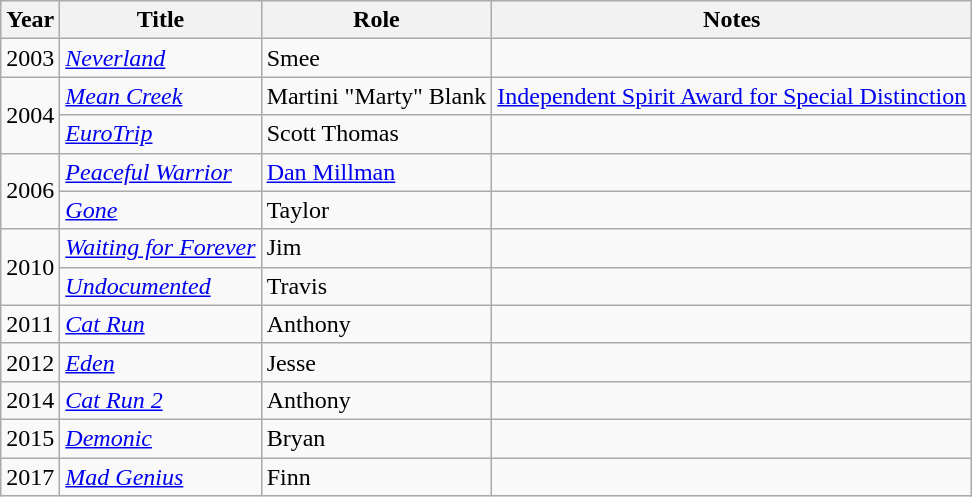<table class="wikitable sortable unsortable">
<tr>
<th>Year</th>
<th>Title</th>
<th>Role</th>
<th>Notes</th>
</tr>
<tr>
<td>2003</td>
<td><em><a href='#'>Neverland</a></em></td>
<td>Smee</td>
<td></td>
</tr>
<tr>
<td rowspan="2">2004</td>
<td><em><a href='#'>Mean Creek</a></em></td>
<td>Martini "Marty" Blank</td>
<td><a href='#'>Independent Spirit Award for Special Distinction</a> </td>
</tr>
<tr>
<td><em><a href='#'>EuroTrip</a></em></td>
<td>Scott Thomas</td>
<td></td>
</tr>
<tr>
<td rowspan="2">2006</td>
<td><em><a href='#'>Peaceful Warrior</a></em></td>
<td><a href='#'>Dan Millman</a></td>
<td></td>
</tr>
<tr>
<td><em><a href='#'>Gone</a></em></td>
<td>Taylor</td>
<td></td>
</tr>
<tr>
<td rowspan="2">2010</td>
<td><em><a href='#'>Waiting for Forever</a></em></td>
<td>Jim</td>
<td></td>
</tr>
<tr>
<td><em><a href='#'>Undocumented</a></em></td>
<td>Travis</td>
<td></td>
</tr>
<tr>
<td>2011</td>
<td><em><a href='#'>Cat Run</a></em></td>
<td>Anthony</td>
<td></td>
</tr>
<tr>
<td>2012</td>
<td><em><a href='#'>Eden</a></em></td>
<td>Jesse</td>
<td></td>
</tr>
<tr>
<td>2014</td>
<td><em><a href='#'>Cat Run 2</a></em></td>
<td>Anthony</td>
<td></td>
</tr>
<tr>
<td>2015</td>
<td><em><a href='#'>Demonic</a></em></td>
<td>Bryan</td>
<td></td>
</tr>
<tr>
<td>2017</td>
<td><em><a href='#'>Mad Genius</a></em></td>
<td>Finn</td>
</tr>
</table>
